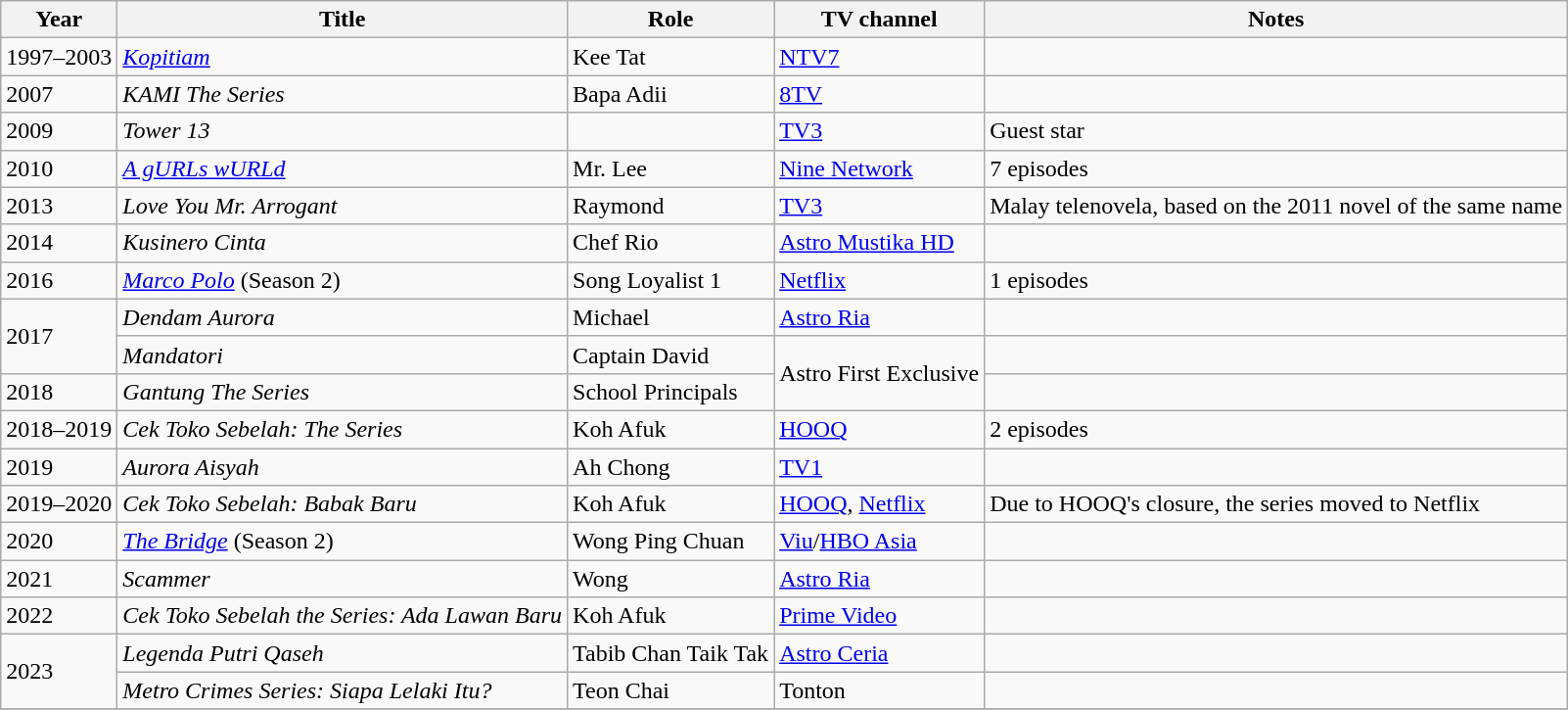<table class="wikitable">
<tr>
<th>Year</th>
<th>Title</th>
<th>Role</th>
<th>TV channel</th>
<th>Notes</th>
</tr>
<tr>
<td>1997–2003</td>
<td><em><a href='#'>Kopitiam</a></em></td>
<td>Kee Tat</td>
<td><a href='#'>NTV7</a></td>
<td></td>
</tr>
<tr>
<td>2007</td>
<td><em>KAMI The Series</em></td>
<td>Bapa Adii</td>
<td><a href='#'>8TV</a></td>
<td></td>
</tr>
<tr>
<td>2009</td>
<td><em>Tower 13</em></td>
<td></td>
<td><a href='#'>TV3</a></td>
<td>Guest star</td>
</tr>
<tr>
<td>2010</td>
<td><em><a href='#'>A gURLs wURLd</a></em></td>
<td>Mr. Lee</td>
<td><a href='#'>Nine Network</a></td>
<td>7 episodes</td>
</tr>
<tr>
<td>2013</td>
<td><em>Love You Mr. Arrogant</em></td>
<td>Raymond</td>
<td><a href='#'>TV3</a></td>
<td>Malay telenovela, based on the 2011 novel of the same name</td>
</tr>
<tr>
<td>2014</td>
<td><em>Kusinero Cinta</em></td>
<td>Chef Rio</td>
<td><a href='#'>Astro Mustika HD</a></td>
<td></td>
</tr>
<tr>
<td>2016</td>
<td><em><a href='#'>Marco Polo</a></em> (Season 2)</td>
<td>Song Loyalist 1</td>
<td><a href='#'>Netflix</a></td>
<td>1 episodes</td>
</tr>
<tr>
<td rowspan="2">2017</td>
<td><em>Dendam Aurora</em></td>
<td>Michael</td>
<td><a href='#'>Astro Ria</a></td>
<td></td>
</tr>
<tr>
<td><em>Mandatori</em></td>
<td>Captain David</td>
<td rowspan="2">Astro First Exclusive</td>
<td></td>
</tr>
<tr>
<td>2018</td>
<td><em>Gantung The Series</em></td>
<td>School Principals</td>
<td></td>
</tr>
<tr>
<td>2018–2019</td>
<td><em>Cek Toko Sebelah: The Series</em></td>
<td>Koh Afuk</td>
<td><a href='#'>HOOQ</a></td>
<td>2 episodes</td>
</tr>
<tr>
<td>2019</td>
<td><em>Aurora Aisyah</em></td>
<td>Ah Chong</td>
<td><a href='#'>TV1</a></td>
<td></td>
</tr>
<tr>
<td>2019–2020</td>
<td><em>Cek Toko Sebelah: Babak Baru</em></td>
<td>Koh Afuk</td>
<td><a href='#'>HOOQ</a>, <a href='#'>Netflix</a></td>
<td>Due to HOOQ's closure, the series moved to Netflix</td>
</tr>
<tr>
<td>2020</td>
<td><em><a href='#'>The Bridge</a></em> (Season 2)</td>
<td>Wong Ping Chuan</td>
<td><a href='#'>Viu</a>/<a href='#'>HBO Asia</a></td>
<td></td>
</tr>
<tr>
<td>2021</td>
<td><em>Scammer</em></td>
<td>Wong</td>
<td><a href='#'>Astro Ria</a></td>
<td></td>
</tr>
<tr>
<td>2022</td>
<td><em>Cek Toko Sebelah the Series: Ada Lawan Baru</em></td>
<td>Koh Afuk</td>
<td><a href='#'>Prime Video</a></td>
<td></td>
</tr>
<tr>
<td rowspan="2">2023</td>
<td><em>Legenda Putri Qaseh</em></td>
<td>Tabib Chan Taik Tak</td>
<td><a href='#'>Astro Ceria</a></td>
<td></td>
</tr>
<tr>
<td><em>Metro Crimes Series: Siapa Lelaki Itu?</em></td>
<td>Teon Chai</td>
<td>Tonton</td>
<td></td>
</tr>
<tr>
</tr>
</table>
